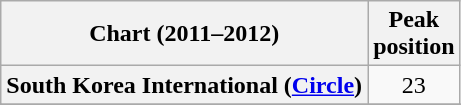<table class="wikitable sortable plainrowheaders" style="text-align:center">
<tr>
<th scope="col">Chart (2011–2012)</th>
<th scope="col">Peak<br>position</th>
</tr>
<tr>
<th scope="row">South Korea International (<a href='#'>Circle</a>)</th>
<td>23</td>
</tr>
<tr>
</tr>
<tr>
</tr>
<tr>
</tr>
</table>
